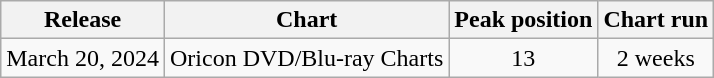<table class="wikitable">
<tr>
<th>Release</th>
<th>Chart</th>
<th>Peak position</th>
<th>Chart run</th>
</tr>
<tr>
<td rowspan="1">March 20, 2024</td>
<td>Oricon DVD/Blu-ray Charts</td>
<td align="center">13</td>
<td align="center">2 weeks</td>
</tr>
</table>
